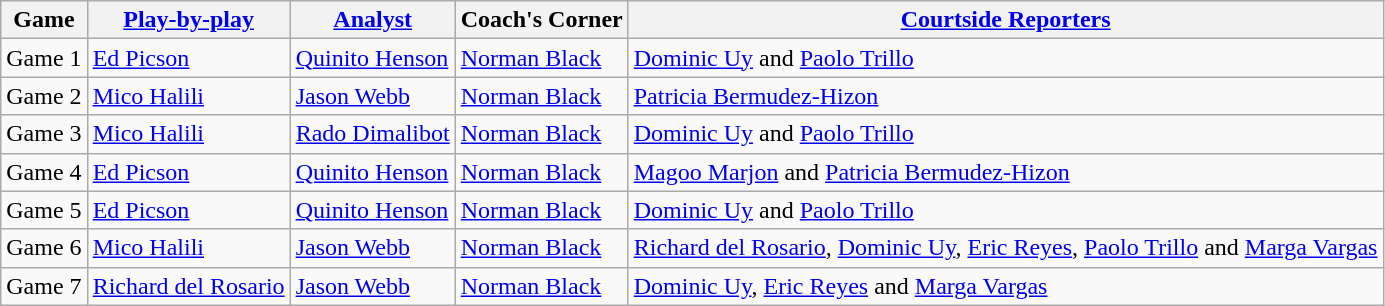<table class=wikitable>
<tr>
<th>Game</th>
<th><a href='#'>Play-by-play</a></th>
<th><a href='#'>Analyst</a></th>
<th>Coach's Corner</th>
<th><a href='#'>Courtside Reporters</a></th>
</tr>
<tr>
<td>Game 1</td>
<td><a href='#'>Ed Picson</a></td>
<td><a href='#'>Quinito Henson</a></td>
<td><a href='#'>Norman Black</a></td>
<td><a href='#'>Dominic Uy</a> and <a href='#'>Paolo Trillo</a></td>
</tr>
<tr>
<td>Game 2</td>
<td><a href='#'>Mico Halili</a></td>
<td><a href='#'>Jason Webb</a></td>
<td><a href='#'>Norman Black</a></td>
<td><a href='#'>Patricia Bermudez-Hizon</a></td>
</tr>
<tr>
<td>Game 3</td>
<td><a href='#'>Mico Halili</a></td>
<td><a href='#'>Rado Dimalibot</a></td>
<td><a href='#'>Norman Black</a></td>
<td><a href='#'>Dominic Uy</a> and <a href='#'>Paolo Trillo</a></td>
</tr>
<tr>
<td>Game 4</td>
<td><a href='#'>Ed Picson</a></td>
<td><a href='#'>Quinito Henson</a></td>
<td><a href='#'>Norman Black</a></td>
<td><a href='#'>Magoo Marjon</a> and <a href='#'>Patricia Bermudez-Hizon</a></td>
</tr>
<tr>
<td>Game 5</td>
<td><a href='#'>Ed Picson</a></td>
<td><a href='#'>Quinito Henson</a></td>
<td><a href='#'>Norman Black</a></td>
<td><a href='#'>Dominic Uy</a> and <a href='#'>Paolo Trillo</a></td>
</tr>
<tr>
<td>Game 6</td>
<td><a href='#'>Mico Halili</a></td>
<td><a href='#'>Jason Webb</a></td>
<td><a href='#'>Norman Black</a></td>
<td><a href='#'>Richard del Rosario</a>, <a href='#'>Dominic Uy</a>, <a href='#'>Eric Reyes</a>, <a href='#'>Paolo Trillo</a> and <a href='#'>Marga Vargas</a></td>
</tr>
<tr>
<td>Game 7</td>
<td><a href='#'>Richard del Rosario</a></td>
<td><a href='#'>Jason Webb</a></td>
<td><a href='#'>Norman Black</a></td>
<td><a href='#'>Dominic Uy</a>, <a href='#'>Eric Reyes</a> and <a href='#'>Marga Vargas</a></td>
</tr>
</table>
